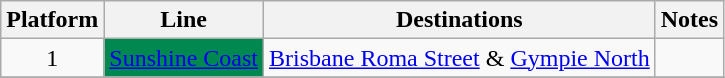<table class="wikitable" style="float: none; margin: 0.5em; ">
<tr>
<th>Platform</th>
<th>Line</th>
<th>Destinations</th>
<th>Notes</th>
</tr>
<tr>
<td rowspan="1" style="text-align:center;">1</td>
<td style=background:#008851><a href='#'><span>Sunshine Coast</span></a></td>
<td><a href='#'>Brisbane Roma Street</a> & <a href='#'>Gympie North</a></td>
<td></td>
</tr>
<tr>
</tr>
</table>
